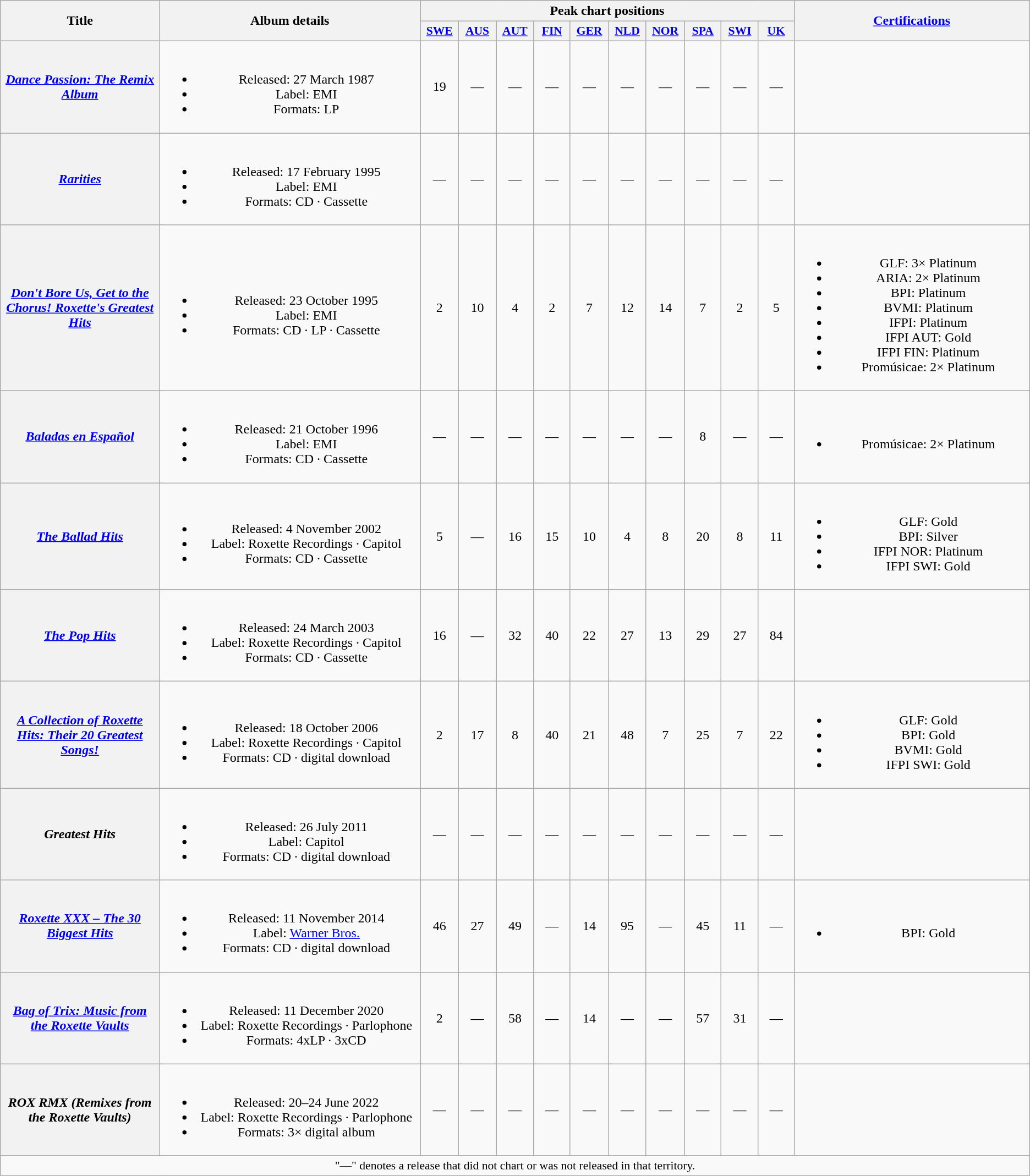<table class="wikitable plainrowheaders" style="text-align:center;" border="1">
<tr>
<th scope="col" rowspan="2" style="width:15em;">Title</th>
<th scope="col" rowspan="2" style="width:25em;">Album details</th>
<th scope="col" colspan="10">Peak chart positions</th>
<th scope="col" rowspan="2" style="width:22em;"><a href='#'>Certifications</a></th>
</tr>
<tr>
<th scope="col" style="width:3em;font-size:90%;"><a href='#'>SWE</a><br></th>
<th scope="col" style="width:3em;font-size:90%;"><a href='#'>AUS</a><br></th>
<th scope="col" style="width:3em;font-size:90%;"><a href='#'>AUT</a><br></th>
<th scope="col" style="width:3em;font-size:90%;"><a href='#'>FIN</a><br></th>
<th scope="col" style="width:3em;font-size:90%;"><a href='#'>GER</a><br></th>
<th scope="col" style="width:3em;font-size:90%;"><a href='#'>NLD</a><br></th>
<th scope="col" style="width:3em;font-size:90%;"><a href='#'>NOR</a><br></th>
<th scope="col" style="width:3em;font-size:90%;"><a href='#'>SPA</a><br></th>
<th scope="col" style="width:3em;font-size:90%;"><a href='#'>SWI</a><br></th>
<th scope="col" style="width:3em;font-size:90%;"><a href='#'>UK</a><br></th>
</tr>
<tr>
<th scope="row"><em><a href='#'>Dance Passion: The Remix Album</a></em></th>
<td><br><ul><li>Released: 27 March 1987</li><li>Label: EMI</li><li>Formats: LP</li></ul></td>
<td>19</td>
<td>—</td>
<td>—</td>
<td>—</td>
<td>—</td>
<td>—</td>
<td>—</td>
<td>—</td>
<td>—</td>
<td>—</td>
<td></td>
</tr>
<tr>
<th scope="row"><em><a href='#'>Rarities</a></em></th>
<td><br><ul><li>Released: 17 February 1995</li><li>Label: EMI</li><li>Formats: CD · Cassette</li></ul></td>
<td>—</td>
<td>—</td>
<td>—</td>
<td>—</td>
<td>—</td>
<td>—</td>
<td>—</td>
<td>—</td>
<td>—</td>
<td>—</td>
<td></td>
</tr>
<tr>
<th scope="row"><em><a href='#'>Don't Bore Us, Get to the Chorus! Roxette's Greatest Hits</a></em></th>
<td><br><ul><li>Released: 23 October 1995</li><li>Label: EMI</li><li>Formats: CD · LP · Cassette</li></ul></td>
<td>2</td>
<td>10</td>
<td>4</td>
<td>2</td>
<td>7</td>
<td>12</td>
<td>14</td>
<td>7</td>
<td>2</td>
<td>5</td>
<td><br><ul><li>GLF: 3× Platinum</li><li>ARIA: 2× Platinum</li><li>BPI: Platinum</li><li>BVMI: Platinum</li><li>IFPI: Platinum</li><li>IFPI AUT: Gold</li><li>IFPI FIN: Platinum</li><li>Promúsicae: 2× Platinum</li></ul></td>
</tr>
<tr>
<th scope="row"><em><a href='#'>Baladas en Español</a></em></th>
<td><br><ul><li>Released: 21 October 1996</li><li>Label: EMI</li><li>Formats: CD · Cassette</li></ul></td>
<td>—</td>
<td>—</td>
<td>—</td>
<td>—</td>
<td>—</td>
<td>—</td>
<td>—</td>
<td>8</td>
<td>—</td>
<td>—</td>
<td><br><ul><li>Promúsicae: 2× Platinum</li></ul></td>
</tr>
<tr>
<th scope="row"><em><a href='#'>The Ballad Hits</a></em></th>
<td><br><ul><li>Released: 4 November 2002</li><li>Label: Roxette Recordings · Capitol</li><li>Formats: CD · Cassette</li></ul></td>
<td>5</td>
<td>—</td>
<td>16</td>
<td>15</td>
<td>10</td>
<td>4</td>
<td>8</td>
<td>20</td>
<td>8</td>
<td>11</td>
<td><br><ul><li>GLF: Gold</li><li>BPI: Silver</li><li>IFPI NOR: Platinum</li><li>IFPI SWI: Gold</li></ul></td>
</tr>
<tr>
<th scope="row"><em><a href='#'>The Pop Hits</a></em></th>
<td><br><ul><li>Released: 24 March 2003</li><li>Label: Roxette Recordings · Capitol</li><li>Formats: CD · Cassette</li></ul></td>
<td>16</td>
<td>—</td>
<td>32</td>
<td>40</td>
<td>22</td>
<td>27</td>
<td>13</td>
<td>29</td>
<td>27</td>
<td>84</td>
<td></td>
</tr>
<tr>
<th scope="row"><em><a href='#'>A Collection of Roxette Hits: Their 20 Greatest Songs!</a></em></th>
<td><br><ul><li>Released: 18 October 2006</li><li>Label: Roxette Recordings · Capitol</li><li>Formats: CD · digital download</li></ul></td>
<td>2</td>
<td>17</td>
<td>8</td>
<td>40</td>
<td>21</td>
<td>48</td>
<td>7</td>
<td>25</td>
<td>7</td>
<td>22</td>
<td><br><ul><li>GLF: Gold</li><li>BPI: Gold</li><li>BVMI: Gold</li><li>IFPI SWI: Gold</li></ul></td>
</tr>
<tr>
<th scope="row"><em>Greatest Hits</em></th>
<td><br><ul><li>Released: 26 July 2011</li><li>Label: Capitol</li><li>Formats: CD · digital download</li></ul></td>
<td>—</td>
<td>—</td>
<td>—</td>
<td>—</td>
<td>—</td>
<td>—</td>
<td>—</td>
<td>—</td>
<td>—</td>
<td>—</td>
<td></td>
</tr>
<tr>
<th scope="row"><em><a href='#'>Roxette XXX – The 30 Biggest Hits</a></em></th>
<td><br><ul><li>Released: 11 November 2014</li><li>Label: <a href='#'>Warner Bros.</a></li><li>Formats: CD · digital download</li></ul></td>
<td>46</td>
<td>27</td>
<td>49</td>
<td>—</td>
<td>14</td>
<td>95</td>
<td>—</td>
<td>45</td>
<td>11</td>
<td>—</td>
<td><br><ul><li>BPI: Gold</li></ul></td>
</tr>
<tr>
<th scope="row"><em><a href='#'>Bag of Trix: Music from the Roxette Vaults</a></em></th>
<td><br><ul><li>Released: 11 December 2020</li><li>Label: Roxette Recordings · Parlophone</li><li>Formats: 4xLP · 3xCD</li></ul></td>
<td>2</td>
<td>—</td>
<td>58</td>
<td>—</td>
<td>14</td>
<td>—</td>
<td>—</td>
<td>57</td>
<td>31</td>
<td>—</td>
<td></td>
</tr>
<tr>
<th scope="row"><em>ROX RMX (Remixes from the Roxette Vaults)</em></th>
<td><br><ul><li>Released: 20–24 June 2022</li><li>Label: Roxette Recordings · Parlophone</li><li>Formats: 3× digital album</li></ul></td>
<td>—</td>
<td>—</td>
<td>—</td>
<td>—</td>
<td>—</td>
<td>—</td>
<td>—</td>
<td>—</td>
<td>—</td>
<td>—</td>
<td></td>
</tr>
<tr>
<td colspan="13" style="font-size:90%">"—" denotes a release that did not chart or was not released in that territory.</td>
</tr>
</table>
